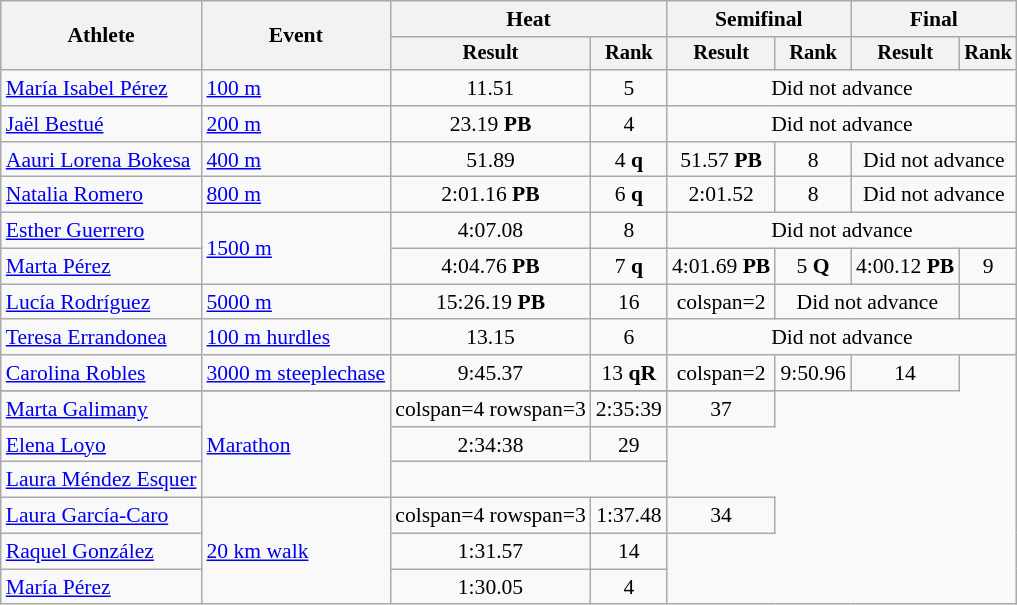<table class="wikitable" style="font-size:90%">
<tr>
<th rowspan="2">Athlete</th>
<th rowspan="2">Event</th>
<th colspan="2">Heat</th>
<th colspan="2">Semifinal</th>
<th colspan="2">Final</th>
</tr>
<tr style="font-size:95%">
<th>Result</th>
<th>Rank</th>
<th>Result</th>
<th>Rank</th>
<th>Result</th>
<th>Rank</th>
</tr>
<tr align=center>
<td align=left><a href='#'>María Isabel Pérez</a></td>
<td align=left><a href='#'>100 m</a></td>
<td>11.51</td>
<td>5</td>
<td colspan=4>Did not advance</td>
</tr>
<tr align=center>
<td align=left><a href='#'>Jaël Bestué</a></td>
<td align=left><a href='#'>200 m</a></td>
<td>23.19 <strong>PB</strong></td>
<td>4</td>
<td colspan="4">Did not advance</td>
</tr>
<tr align=center>
<td align=left><a href='#'>Aauri Lorena Bokesa</a></td>
<td align=left><a href='#'>400 m</a></td>
<td>51.89</td>
<td>4 <strong>q</strong></td>
<td>51.57 <strong>PB</strong></td>
<td>8</td>
<td colspan="2">Did not advance</td>
</tr>
<tr align=center>
<td align=left><a href='#'>Natalia Romero</a></td>
<td align=left><a href='#'>800 m</a></td>
<td>2:01.16 <strong>PB</strong></td>
<td>6 <strong>q</strong></td>
<td>2:01.52</td>
<td>8</td>
<td colspan=2>Did not advance</td>
</tr>
<tr align=center>
<td align=left><a href='#'>Esther Guerrero</a></td>
<td align=left rowspan=2><a href='#'>1500 m</a></td>
<td>4:07.08</td>
<td>8</td>
<td colspan=4>Did not advance</td>
</tr>
<tr align=center>
<td align=left><a href='#'>Marta Pérez</a></td>
<td>4:04.76 <strong>PB</strong></td>
<td>7 <strong>q</strong></td>
<td>4:01.69 <strong>PB</strong></td>
<td>5 <strong>Q</strong></td>
<td>4:00.12 <strong>PB</strong></td>
<td>9</td>
</tr>
<tr align=center>
<td align=left><a href='#'>Lucía Rodríguez</a></td>
<td align=left><a href='#'>5000 m</a></td>
<td>15:26.19 <strong>PB</strong></td>
<td>16</td>
<td>colspan=2 </td>
<td colspan=2>Did not advance</td>
</tr>
<tr align=center>
<td align=left><a href='#'>Teresa Errandonea</a></td>
<td align=left><a href='#'>100 m hurdles</a></td>
<td>13.15</td>
<td>6</td>
<td colspan=4>Did not advance</td>
</tr>
<tr align=center>
<td align=left><a href='#'>Carolina Robles</a></td>
<td align=left><a href='#'>3000 m steeplechase</a></td>
<td>9:45.37</td>
<td>13 <strong>qR</strong></td>
<td>colspan=2 </td>
<td>9:50.96</td>
<td>14</td>
</tr>
<tr>
</tr>
<tr align=center>
<td align=left><a href='#'>Marta Galimany</a></td>
<td align=left rowspan=3><a href='#'>Marathon</a></td>
<td>colspan=4 rowspan=3 </td>
<td>2:35:39</td>
<td>37</td>
</tr>
<tr align=center>
<td align=left><a href='#'>Elena Loyo</a></td>
<td>2:34:38</td>
<td>29</td>
</tr>
<tr align=center>
<td align=left><a href='#'>Laura Méndez Esquer</a></td>
<td colspan=2></td>
</tr>
<tr align=center>
<td align=left><a href='#'>Laura García-Caro</a></td>
<td align=left rowspan=3><a href='#'>20 km walk</a></td>
<td>colspan=4 rowspan=3 </td>
<td>1:37.48</td>
<td>34</td>
</tr>
<tr align=center>
<td align=left><a href='#'>Raquel González</a></td>
<td>1:31.57</td>
<td>14</td>
</tr>
<tr align=center>
<td align=left><a href='#'>María Pérez</a></td>
<td>1:30.05</td>
<td>4</td>
</tr>
</table>
